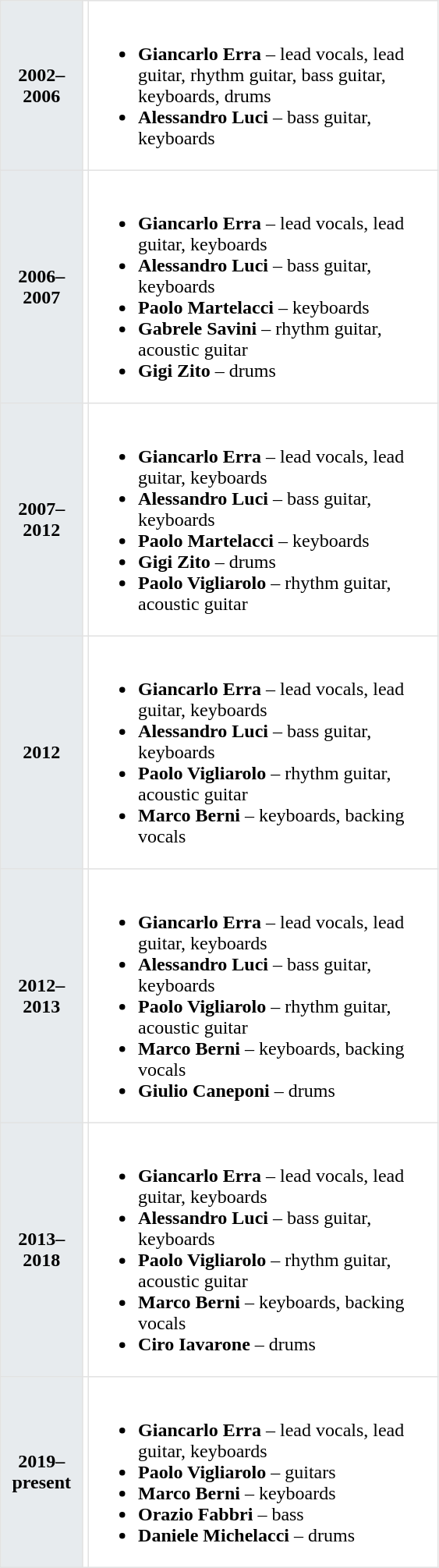<table class="toccolours" border=1 cellpadding=2 cellspacing=0 style="float: lleft; width: 375px; margin: 0 0 1em 1em; border-collapse: collapse; border: 1px solid #E2E2E2;">
<tr>
<th bgcolor="#E7EBEE">2002–2006</th>
<td></td>
<td><br><ul><li><strong>Giancarlo Erra</strong> – lead vocals, lead guitar, rhythm guitar, bass guitar, keyboards, drums</li><li><strong>Alessandro Luci</strong> – bass guitar, keyboards</li></ul></td>
</tr>
<tr>
<th bgcolor="#E7EBEE">2006–2007</th>
<td></td>
<td><br><ul><li><strong>Giancarlo Erra</strong> – lead vocals, lead guitar, keyboards</li><li><strong>Alessandro Luci</strong> – bass guitar, keyboards</li><li><strong>Paolo Martelacci</strong> – keyboards</li><li><strong>Gabrele Savini</strong> – rhythm guitar, acoustic guitar</li><li><strong>Gigi Zito</strong> – drums</li></ul></td>
</tr>
<tr>
<th bgcolor="#E7EBEE">2007–2012</th>
<td></td>
<td><br><ul><li><strong>Giancarlo Erra</strong> – lead vocals, lead guitar, keyboards</li><li><strong>Alessandro Luci</strong> – bass guitar, keyboards</li><li><strong>Paolo Martelacci</strong> – keyboards</li><li><strong>Gigi Zito</strong> – drums</li><li><strong>Paolo Vigliarolo</strong> – rhythm guitar, acoustic guitar</li></ul></td>
</tr>
<tr>
<th bgcolor="#E7EBEE">2012</th>
<td></td>
<td><br><ul><li><strong>Giancarlo Erra</strong> – lead vocals, lead guitar, keyboards</li><li><strong>Alessandro Luci</strong> – bass guitar, keyboards</li><li><strong>Paolo Vigliarolo</strong> – rhythm guitar, acoustic guitar</li><li><strong>Marco Berni</strong> – keyboards, backing vocals</li></ul></td>
</tr>
<tr>
<th bgcolor="#E7EBEE">2012–2013</th>
<td></td>
<td><br><ul><li><strong>Giancarlo Erra</strong> – lead vocals, lead guitar, keyboards</li><li><strong>Alessandro Luci</strong> – bass guitar, keyboards</li><li><strong>Paolo Vigliarolo</strong> – rhythm guitar, acoustic guitar</li><li><strong>Marco Berni</strong> – keyboards, backing vocals</li><li><strong>Giulio Caneponi</strong> – drums</li></ul></td>
</tr>
<tr>
<th bgcolor="#E7EBEE">2013–2018</th>
<td></td>
<td><br><ul><li><strong>Giancarlo Erra</strong> – lead vocals, lead guitar, keyboards</li><li><strong>Alessandro Luci</strong> – bass guitar, keyboards</li><li><strong>Paolo Vigliarolo</strong> – rhythm guitar, acoustic guitar</li><li><strong>Marco Berni</strong> – keyboards, backing vocals</li><li><strong>Ciro Iavarone</strong> – drums</li></ul></td>
</tr>
<tr>
<th bgcolor="#E7EBEE">2019–present</th>
<td></td>
<td><br><ul><li><strong>Giancarlo Erra</strong> – lead vocals, lead guitar, keyboards</li><li><strong>Paolo Vigliarolo</strong> – guitars</li><li><strong>Marco Berni</strong> – keyboards</li><li><strong>Orazio Fabbri</strong> – bass</li><li><strong>Daniele Michelacci</strong> – drums</li></ul></td>
</tr>
</table>
